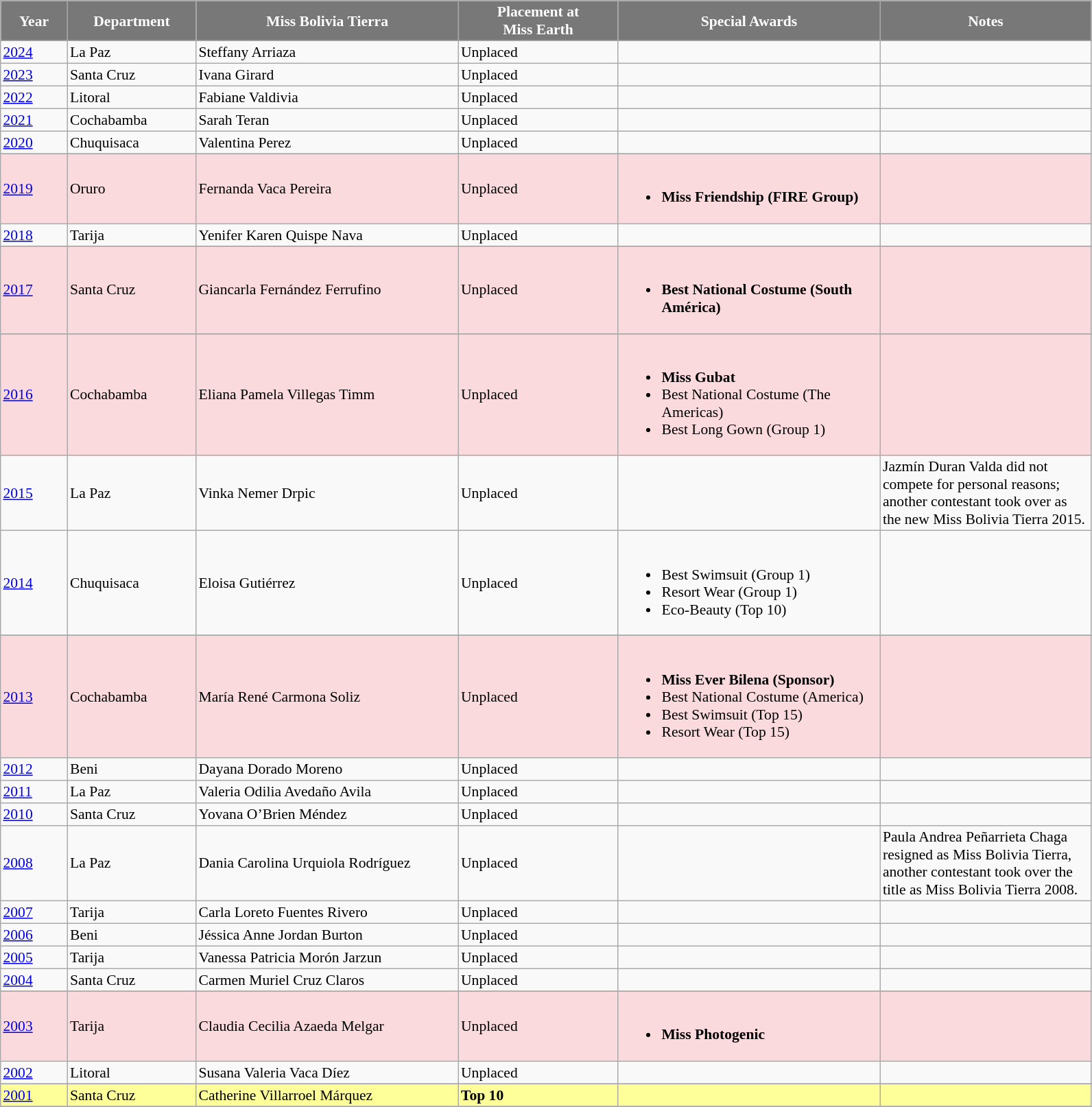<table class="sortable" border="5" cellpadding="2" cellspacing="0" align=" 0 1em 0 0" style="background: #f9f9f9; border: 1px #aaa solid; border-collapse: collapse; font-size: 90%">
<tr>
<th width="60" style="background-color:#787878;color:#FFFFFF;">Year</th>
<th width="120" style="background-color:#787878;color:#FFFFFF;">Department</th>
<th width="250" style="background-color:#787878;color:#FFFFFF;">Miss Bolivia Tierra</th>
<th width="150" style="background-color:#787878;color:#FFFFFF;">Placement at<br>Miss Earth</th>
<th width="250" style="background-color:#787878;color:#FFFFFF;">Special Awards</th>
<th width="200" style="background-color:#787878;color:#FFFFFF;">Notes</th>
</tr>
<tr>
<td><a href='#'>2024</a></td>
<td>La Paz</td>
<td>Steffany Arriaza</td>
<td>Unplaced</td>
<td></td>
<td></td>
</tr>
<tr>
<td><a href='#'>2023</a></td>
<td>Santa Cruz</td>
<td>Ivana Girard</td>
<td>Unplaced</td>
<td></td>
<td></td>
</tr>
<tr>
<td><a href='#'>2022</a></td>
<td>Litoral</td>
<td>Fabiane Valdivia</td>
<td>Unplaced</td>
<td></td>
<td></td>
</tr>
<tr>
<td><a href='#'>2021</a></td>
<td>Cochabamba</td>
<td>Sarah Teran</td>
<td>Unplaced</td>
<td></td>
<td></td>
</tr>
<tr>
<td><a href='#'>2020</a></td>
<td>Chuquisaca</td>
<td>Valentina Perez</td>
<td>Unplaced</td>
<td></td>
<td></td>
</tr>
<tr>
</tr>
<tr style="background-color:#FADADD; ">
<td><a href='#'>2019</a></td>
<td>Oruro</td>
<td>Fernanda Vaca Pereira</td>
<td>Unplaced</td>
<td align="left"><br><ul><li> <strong>Miss Friendship (FIRE Group)</strong></li></ul></td>
<td></td>
</tr>
<tr>
<td><a href='#'>2018</a></td>
<td>Tarija</td>
<td>Yenifer Karen Quispe Nava</td>
<td>Unplaced</td>
<td></td>
<td></td>
</tr>
<tr>
</tr>
<tr style="background-color:#FADADD; ">
<td><a href='#'>2017</a></td>
<td>Santa Cruz</td>
<td>Giancarla Fernández Ferrufino</td>
<td>Unplaced</td>
<td align="left"><br><ul><li> <strong>Best National Costume (South América)</strong></li></ul></td>
<td></td>
</tr>
<tr>
</tr>
<tr style="background-color:#FADADD; ">
<td><a href='#'>2016</a></td>
<td>Cochabamba</td>
<td>Eliana Pamela Villegas Timm</td>
<td>Unplaced</td>
<td align="left"><br><ul><li><strong>Miss Gubat</strong></li><li> Best National Costume (The Americas)</li><li> Best Long Gown (Group 1)</li></ul></td>
<td></td>
</tr>
<tr>
<td><a href='#'>2015</a></td>
<td>La Paz</td>
<td>Vinka Nemer Drpic</td>
<td>Unplaced</td>
<td></td>
<td>Jazmín Duran Valda did not compete for personal reasons; another contestant took over as the new Miss Bolivia Tierra 2015.</td>
</tr>
<tr>
<td><a href='#'>2014</a></td>
<td>Chuquisaca</td>
<td>Eloisa Gutiérrez</td>
<td>Unplaced</td>
<td align="left"><br><ul><li> Best Swimsuit (Group 1)</li><li> Resort Wear (Group 1)</li><li>Eco-Beauty (Top 10)</li></ul></td>
<td></td>
</tr>
<tr>
</tr>
<tr style="background-color:#FADADD; ">
<td><a href='#'>2013</a></td>
<td>Cochabamba</td>
<td>María René Carmona Soliz</td>
<td>Unplaced</td>
<td align="left"><br><ul><li><strong>Miss Ever Bilena (Sponsor)</strong></li><li> Best National Costume (America)</li><li>Best Swimsuit (Top 15)</li><li>Resort Wear (Top 15)</li></ul></td>
<td></td>
</tr>
<tr>
<td><a href='#'>2012</a></td>
<td>Beni</td>
<td>Dayana Dorado Moreno</td>
<td>Unplaced</td>
<td></td>
<td></td>
</tr>
<tr>
<td><a href='#'>2011</a></td>
<td>La Paz</td>
<td>Valeria Odilia Avedaño Avila</td>
<td>Unplaced</td>
<td></td>
<td></td>
</tr>
<tr>
<td><a href='#'>2010</a></td>
<td>Santa Cruz</td>
<td>Yovana O’Brien Méndez</td>
<td>Unplaced</td>
<td></td>
<td></td>
</tr>
<tr>
<td><a href='#'>2008</a></td>
<td>La Paz</td>
<td>Dania Carolina Urquiola Rodríguez</td>
<td>Unplaced</td>
<td></td>
<td>Paula Andrea Peñarrieta Chaga resigned as Miss Bolivia Tierra, another contestant took over the title as Miss Bolivia Tierra 2008.</td>
</tr>
<tr>
<td><a href='#'>2007</a></td>
<td>Tarija</td>
<td>Carla Loreto Fuentes Rivero</td>
<td>Unplaced</td>
<td></td>
<td></td>
</tr>
<tr>
<td><a href='#'>2006</a></td>
<td>Beni</td>
<td>Jéssica Anne Jordan Burton</td>
<td>Unplaced</td>
<td></td>
<td></td>
</tr>
<tr>
<td><a href='#'>2005</a></td>
<td>Tarija</td>
<td>Vanessa Patricia Morón Jarzun</td>
<td>Unplaced</td>
<td></td>
<td></td>
</tr>
<tr>
<td><a href='#'>2004</a></td>
<td>Santa Cruz</td>
<td>Carmen Muriel Cruz Claros</td>
<td>Unplaced</td>
<td></td>
<td></td>
</tr>
<tr>
</tr>
<tr style="background-color:#FADADD; ">
<td><a href='#'>2003</a></td>
<td>Tarija</td>
<td>Claudia Cecilia Azaeda Melgar</td>
<td>Unplaced</td>
<td align="left"><br><ul><li><strong>Miss Photogenic</strong></li></ul></td>
<td></td>
</tr>
<tr>
<td><a href='#'>2002</a></td>
<td>Litoral</td>
<td>Susana Valeria Vaca Díez</td>
<td>Unplaced</td>
<td></td>
<td></td>
</tr>
<tr>
</tr>
<tr style="background-color:#FFFF99;">
<td><a href='#'>2001</a></td>
<td>Santa Cruz</td>
<td>Catherine Villarroel Márquez</td>
<td><strong>Top 10</strong></td>
<td></td>
<td></td>
</tr>
<tr>
</tr>
</table>
